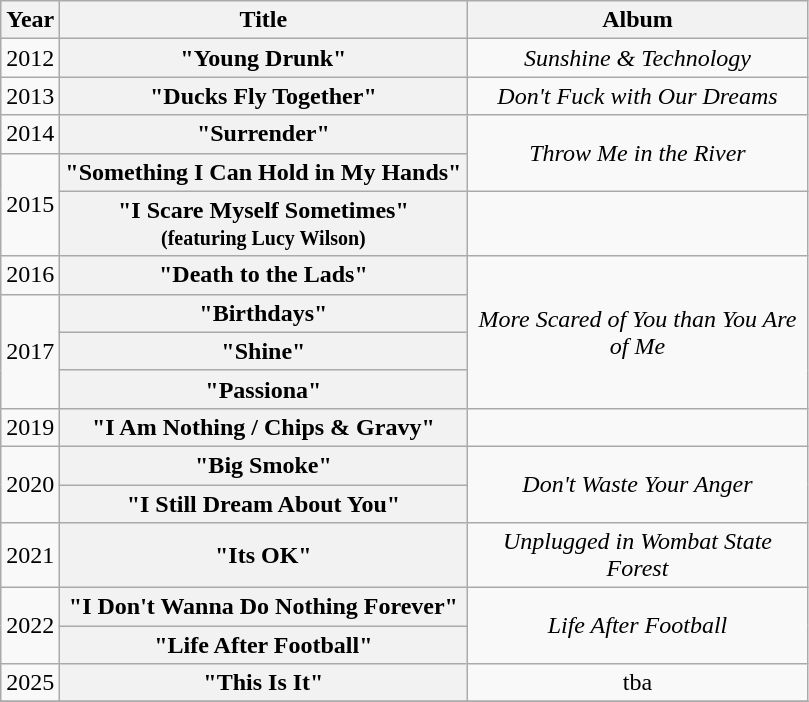<table class="wikitable plainrowheaders" style="text-align:center;">
<tr>
<th scope="col">Year</th>
<th scope="col">Title</th>
<th scope="col" width="220">Album</th>
</tr>
<tr>
<td>2012</td>
<th scope="row">"Young Drunk"</th>
<td><em>Sunshine & Technology</em></td>
</tr>
<tr>
<td>2013</td>
<th scope="row">"Ducks Fly Together"</th>
<td><em>Don't Fuck with Our Dreams</em></td>
</tr>
<tr>
<td>2014</td>
<th scope="row">"Surrender"</th>
<td rowspan="2"><em>Throw Me in the River</em></td>
</tr>
<tr>
<td rowspan="2">2015</td>
<th scope="row">"Something I Can Hold in My Hands"</th>
</tr>
<tr>
<th scope="row">"I Scare Myself Sometimes" <br><small>(featuring Lucy Wilson)</small></th>
<td></td>
</tr>
<tr>
<td>2016</td>
<th scope="row">"Death to the Lads"</th>
<td rowspan="4"><em>More Scared of You than You Are of Me</em></td>
</tr>
<tr>
<td rowspan="3">2017</td>
<th scope="row">"Birthdays"</th>
</tr>
<tr>
<th scope="row">"Shine"</th>
</tr>
<tr>
<th scope="row">"Passiona"</th>
</tr>
<tr>
<td>2019</td>
<th scope="row">"I Am Nothing / Chips & Gravy"</th>
<td></td>
</tr>
<tr>
<td rowspan="2">2020</td>
<th scope="row">"Big Smoke"</th>
<td rowspan="2"><em>Don't Waste Your Anger</em></td>
</tr>
<tr>
<th scope="row">"I Still Dream About You"</th>
</tr>
<tr>
<td>2021</td>
<th scope="row">"Its OK"</th>
<td><em>Unplugged in Wombat State Forest</em></td>
</tr>
<tr>
<td rowspan="2">2022</td>
<th scope="row">"I Don't Wanna Do Nothing Forever"</th>
<td rowspan="2"><em>Life After Football</em></td>
</tr>
<tr>
<th scope="row">"Life After Football"</th>
</tr>
<tr>
<td>2025</td>
<th scope="row">"This Is It"</th>
<td>tba</td>
</tr>
<tr>
</tr>
</table>
